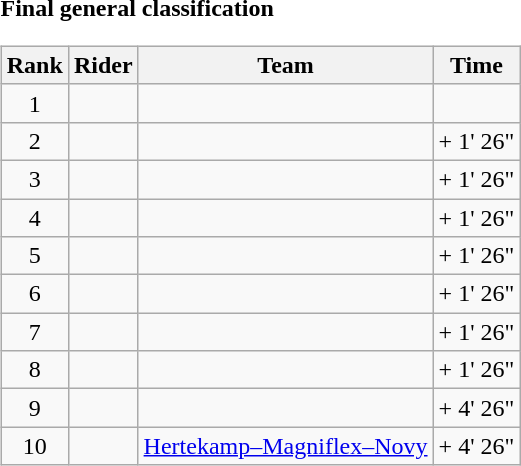<table>
<tr>
<td><strong>Final general classification</strong><br><table class="wikitable">
<tr>
<th scope="col">Rank</th>
<th scope="col">Rider</th>
<th scope="col">Team</th>
<th scope="col">Time</th>
</tr>
<tr>
<td style="text-align:center;">1</td>
<td></td>
<td></td>
<td style="text-align:right;"></td>
</tr>
<tr>
<td style="text-align:center;">2</td>
<td></td>
<td></td>
<td style="text-align:right;">+ 1' 26"</td>
</tr>
<tr>
<td style="text-align:center;">3</td>
<td></td>
<td></td>
<td style="text-align:right;">+ 1' 26"</td>
</tr>
<tr>
<td style="text-align:center;">4</td>
<td></td>
<td></td>
<td style="text-align:right;">+ 1' 26"</td>
</tr>
<tr>
<td style="text-align:center;">5</td>
<td></td>
<td></td>
<td style="text-align:right;">+ 1' 26"</td>
</tr>
<tr>
<td style="text-align:center;">6</td>
<td></td>
<td></td>
<td style="text-align:right;">+ 1' 26"</td>
</tr>
<tr>
<td style="text-align:center;">7</td>
<td></td>
<td></td>
<td style="text-align:right;">+ 1' 26"</td>
</tr>
<tr>
<td style="text-align:center;">8</td>
<td></td>
<td></td>
<td style="text-align:right;">+ 1' 26"</td>
</tr>
<tr>
<td style="text-align:center;">9</td>
<td></td>
<td></td>
<td style="text-align:right;">+ 4' 26"</td>
</tr>
<tr>
<td style="text-align:center;">10</td>
<td></td>
<td><a href='#'>Hertekamp–Magniflex–Novy</a></td>
<td style="text-align:right;">+ 4' 26"</td>
</tr>
</table>
</td>
</tr>
</table>
